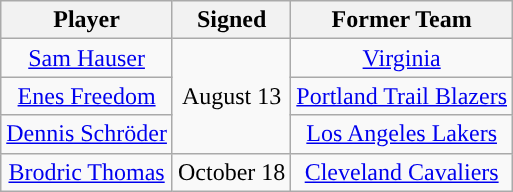<table class="wikitable sortable sortable" style="text-align: center">
<tr>
<th>Player</th>
<th>Signed</th>
<th>Former Team</th>
</tr>
<tr>
<td><a href='#'>Sam Hauser</a></td>
<td rowspan=3>August 13</td>
<td><a href='#'>Virginia</a></td>
</tr>
<tr>
<td><a href='#'>Enes Freedom</a></td>
<td><a href='#'>Portland Trail Blazers</a></td>
</tr>
<tr>
<td><a href='#'>Dennis Schröder</a></td>
<td><a href='#'>Los Angeles Lakers</a></td>
</tr>
<tr>
<td><a href='#'>Brodric Thomas</a></td>
<td>October 18</td>
<td><a href='#'>Cleveland Cavaliers</a></td>
</tr>
</table>
